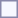<table style="border:1px solid #8888aa; background:#f7f8ff; padding:5px; font-size:95%; margin:0 12px 12px 0;" style="margin:auto; width:100%;">
</table>
